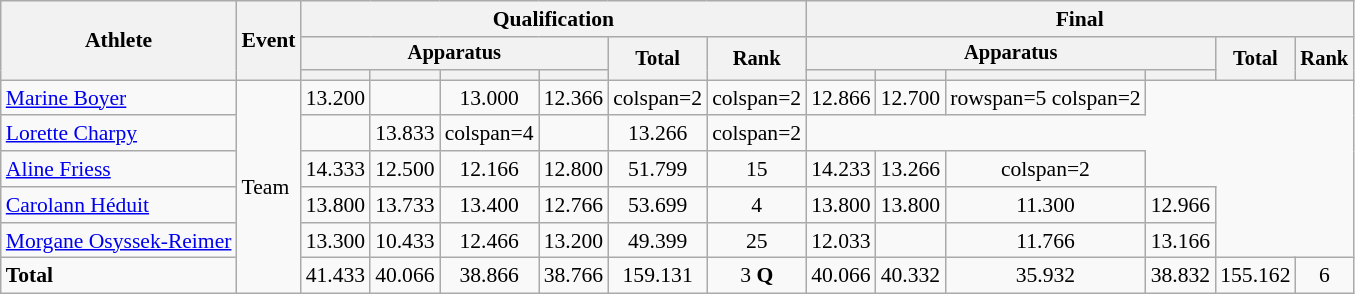<table class="wikitable" style="font-size:90%">
<tr>
<th rowspan=3>Athlete</th>
<th rowspan=3>Event</th>
<th colspan=6>Qualification</th>
<th colspan=6>Final</th>
</tr>
<tr style="font-size:95%">
<th colspan=4>Apparatus</th>
<th rowspan=2>Total</th>
<th rowspan=2>Rank</th>
<th colspan=4>Apparatus</th>
<th rowspan=2>Total</th>
<th rowspan=2>Rank</th>
</tr>
<tr style="font-size:95%">
<th></th>
<th></th>
<th></th>
<th></th>
<th></th>
<th></th>
<th></th>
<th></th>
</tr>
<tr align=center>
<td align=left><a href='#'>Marine Boyer</a></td>
<td align=left rowspan=6>Team</td>
<td>13.200</td>
<td></td>
<td>13.000</td>
<td>12.366</td>
<td>colspan=2</td>
<td>colspan=2</td>
<td>12.866</td>
<td>12.700</td>
<td>rowspan=5 colspan=2</td>
</tr>
<tr align=center>
<td align=left><a href='#'>Lorette Charpy</a></td>
<td></td>
<td>13.833</td>
<td>colspan=4</td>
<td></td>
<td>13.266</td>
<td>colspan=2</td>
</tr>
<tr align=center>
<td align=left><a href='#'>Aline Friess</a></td>
<td>14.333</td>
<td>12.500</td>
<td>12.166</td>
<td>12.800</td>
<td>51.799</td>
<td>15</td>
<td>14.233</td>
<td>13.266</td>
<td>colspan=2</td>
</tr>
<tr align=center>
<td align=left><a href='#'>Carolann Héduit</a></td>
<td>13.800</td>
<td>13.733</td>
<td>13.400</td>
<td>12.766</td>
<td>53.699</td>
<td>4</td>
<td>13.800</td>
<td>13.800</td>
<td>11.300</td>
<td>12.966</td>
</tr>
<tr align=center>
<td align=left><a href='#'>Morgane Osyssek-Reimer</a></td>
<td>13.300</td>
<td>10.433</td>
<td>12.466</td>
<td>13.200</td>
<td>49.399</td>
<td>25</td>
<td>12.033</td>
<td></td>
<td>11.766</td>
<td>13.166</td>
</tr>
<tr align=center>
<td align=left><strong>Total</strong></td>
<td>41.433</td>
<td>40.066</td>
<td>38.866</td>
<td>38.766</td>
<td>159.131</td>
<td>3 <strong>Q</strong></td>
<td>40.066</td>
<td>40.332</td>
<td>35.932</td>
<td>38.832</td>
<td>155.162</td>
<td>6</td>
</tr>
</table>
